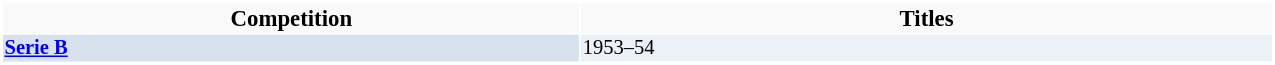<table style="background: #f9f9f9; border: 2px #aaa solid; border-collapse: collapse; border-color: white; color:black; font-size: 95%;" width="850" cellspacing="0" border="1">
<tr>
<th width="250">Competition</th>
<th width="300">Titles</th>
</tr>
<tr style="font-size: 90%;">
<td bgcolor="#d8e2ee"><strong><a href='#'>Serie B</a></strong></td>
<td bgcolor="#ecf1f7">1953–54</td>
</tr>
</table>
